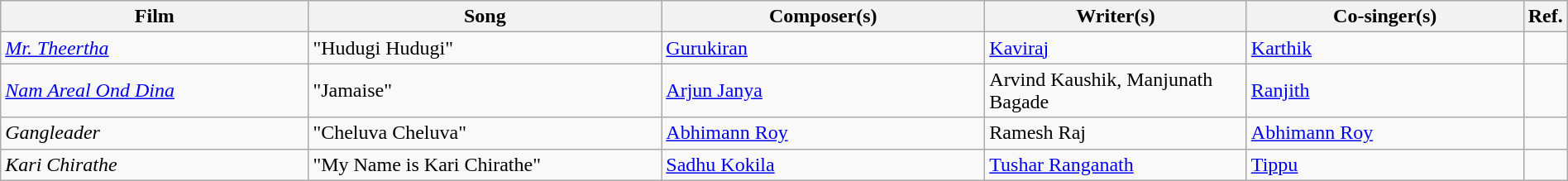<table class="wikitable plainrowheaders" width="100%" textcolor:#000;">
<tr>
<th scope="col" width=20%><strong>Film</strong></th>
<th scope="col" width=23%><strong>Song</strong></th>
<th scope="col" width=21%><strong>Composer(s)</strong></th>
<th scope="col" width=17%><strong>Writer(s)</strong></th>
<th scope="col" width=18%><strong>Co-singer(s)</strong></th>
<th scope="col" width=1%><strong>Ref.</strong></th>
</tr>
<tr>
<td><em><a href='#'>Mr. Theertha</a></em></td>
<td>"Hudugi Hudugi"</td>
<td><a href='#'>Gurukiran</a></td>
<td><a href='#'>Kaviraj</a></td>
<td><a href='#'>Karthik</a></td>
<td></td>
</tr>
<tr>
<td><em><a href='#'>Nam Areal Ond Dina</a></em></td>
<td>"Jamaise"</td>
<td><a href='#'>Arjun Janya</a></td>
<td>Arvind Kaushik, Manjunath Bagade</td>
<td><a href='#'>Ranjith</a></td>
<td></td>
</tr>
<tr>
<td><em>Gangleader</em></td>
<td>"Cheluva Cheluva"</td>
<td><a href='#'>Abhimann Roy</a></td>
<td>Ramesh Raj</td>
<td><a href='#'>Abhimann Roy</a></td>
<td></td>
</tr>
<tr>
<td><em>Kari Chirathe</em></td>
<td>"My Name is Kari Chirathe"</td>
<td><a href='#'>Sadhu Kokila</a></td>
<td><a href='#'>Tushar Ranganath</a></td>
<td><a href='#'>Tippu</a></td>
<td></td>
</tr>
</table>
